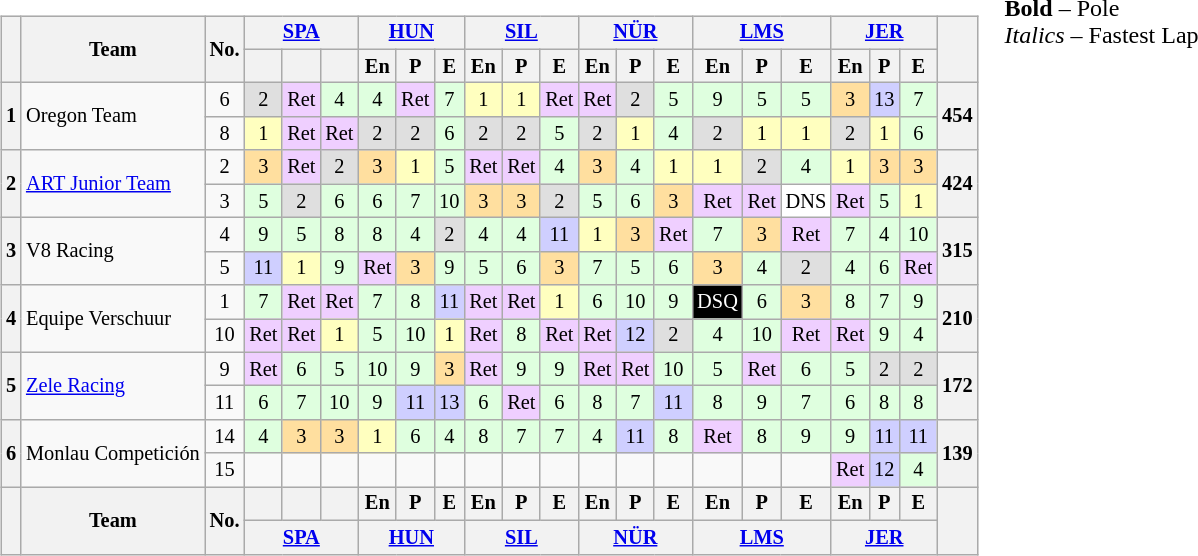<table>
<tr>
<td valign="top"><br><table align=left| class="wikitable" style="font-size: 85%; text-align: center">
<tr valign="top">
<th rowspan=2 valign=middle></th>
<th rowspan=2 valign=middle>Team</th>
<th rowspan=2 valign=middle>No.</th>
<th colspan=3><a href='#'>SPA</a><br></th>
<th colspan=3><a href='#'>HUN</a><br></th>
<th colspan=3><a href='#'>SIL</a><br></th>
<th colspan=3><a href='#'>NÜR</a><br></th>
<th colspan=3><a href='#'>LMS</a><br></th>
<th colspan=3><a href='#'>JER</a><br></th>
<th rowspan=2 valign=middle>  </th>
</tr>
<tr>
<th></th>
<th></th>
<th></th>
<th>En</th>
<th>P</th>
<th>E</th>
<th>En</th>
<th>P</th>
<th>E</th>
<th>En</th>
<th>P</th>
<th>E</th>
<th>En</th>
<th>P</th>
<th>E</th>
<th>En</th>
<th>P</th>
<th>E</th>
</tr>
<tr>
<th rowspan=2>1</th>
<td rowspan=2 align=left> Oregon Team</td>
<td>6</td>
<td style="background:#dfdfdf;">2</td>
<td style="background:#efcfff;">Ret</td>
<td style="background:#dfffdf;">4</td>
<td style="background:#dfffdf;">4</td>
<td style="background:#efcfff;">Ret</td>
<td style="background:#dfffdf;">7</td>
<td style="background:#ffffbf;">1</td>
<td style="background:#ffffbf;">1</td>
<td style="background:#efcfff;">Ret</td>
<td style="background:#efcfff;">Ret</td>
<td style="background:#dfdfdf;">2</td>
<td style="background:#dfffdf;">5</td>
<td style="background:#dfffdf;">9</td>
<td style="background:#dfffdf;">5</td>
<td style="background:#dfffdf;">5</td>
<td style="background:#ffdf9f;">3</td>
<td style="background:#cfcfff;">13</td>
<td style="background:#dfffdf;">7</td>
<th rowspan=2>454</th>
</tr>
<tr>
<td>8</td>
<td style="background:#ffffbf;">1</td>
<td style="background:#efcfff;">Ret</td>
<td style="background:#efcfff;">Ret</td>
<td style="background:#dfdfdf;">2</td>
<td style="background:#dfdfdf;">2</td>
<td style="background:#dfffdf;">6</td>
<td style="background:#dfdfdf;">2</td>
<td style="background:#dfdfdf;">2</td>
<td style="background:#dfffdf;">5</td>
<td style="background:#dfdfdf;">2</td>
<td style="background:#ffffbf;">1</td>
<td style="background:#dfffdf;">4</td>
<td style="background:#dfdfdf;">2</td>
<td style="background:#ffffbf;">1</td>
<td style="background:#ffffbf;">1</td>
<td style="background:#dfdfdf;">2</td>
<td style="background:#ffffbf;">1</td>
<td style="background:#dfffdf;">6</td>
</tr>
<tr>
<th rowspan=2>2</th>
<td rowspan=2 align=left> <a href='#'>ART Junior Team</a></td>
<td>2</td>
<td style="background:#ffdf9f;">3</td>
<td style="background:#efcfff;">Ret</td>
<td style="background:#dfdfdf;">2</td>
<td style="background:#ffdf9f;">3</td>
<td style="background:#ffffbf;">1</td>
<td style="background:#dfffdf;">5</td>
<td style="background:#efcfff;">Ret</td>
<td style="background:#efcfff;">Ret</td>
<td style="background:#dfffdf;">4</td>
<td style="background:#ffdf9f;">3</td>
<td style="background:#dfffdf;">4</td>
<td style="background:#ffffbf;">1</td>
<td style="background:#ffffbf;">1</td>
<td style="background:#dfdfdf;">2</td>
<td style="background:#dfffdf;">4</td>
<td style="background:#ffffbf;">1</td>
<td style="background:#ffdf9f;">3</td>
<td style="background:#ffdf9f;">3</td>
<th rowspan=2>424</th>
</tr>
<tr>
<td>3</td>
<td style="background:#dfffdf;">5</td>
<td style="background:#dfdfdf;">2</td>
<td style="background:#dfffdf;">6</td>
<td style="background:#dfffdf;">6</td>
<td style="background:#dfffdf;">7</td>
<td style="background:#dfffdf;">10</td>
<td style="background:#ffdf9f;">3</td>
<td style="background:#ffdf9f;">3</td>
<td style="background:#dfdfdf;">2</td>
<td style="background:#dfffdf;">5</td>
<td style="background:#dfffdf;">6</td>
<td style="background:#ffdf9f;">3</td>
<td style="background:#efcfff;">Ret</td>
<td style="background:#efcfff;">Ret</td>
<td style="background:#ffffff;">DNS</td>
<td style="background:#efcfff;">Ret</td>
<td style="background:#dfffdf;">5</td>
<td style="background:#ffffbf;">1</td>
</tr>
<tr>
<th rowspan=2>3</th>
<td rowspan=2 align=left> V8 Racing</td>
<td>4</td>
<td style="background:#dfffdf;">9</td>
<td style="background:#dfffdf;">5</td>
<td style="background:#dfffdf;">8</td>
<td style="background:#dfffdf;">8</td>
<td style="background:#dfffdf;">4</td>
<td style="background:#dfdfdf;">2</td>
<td style="background:#dfffdf;">4</td>
<td style="background:#dfffdf;">4</td>
<td style="background:#cfcfff;">11</td>
<td style="background:#ffffbf;">1</td>
<td style="background:#ffdf9f;">3</td>
<td style="background:#efcfff;">Ret</td>
<td style="background:#dfffdf;">7</td>
<td style="background:#ffdf9f;">3</td>
<td style="background:#efcfff;">Ret</td>
<td style="background:#dfffdf;">7</td>
<td style="background:#dfffdf;">4</td>
<td style="background:#dfffdf;">10</td>
<th rowspan=2>315</th>
</tr>
<tr>
<td>5</td>
<td style="background:#cfcfff;">11</td>
<td style="background:#ffffbf;">1</td>
<td style="background:#dfffdf;">9</td>
<td style="background:#efcfff;">Ret</td>
<td style="background:#ffdf9f;">3</td>
<td style="background:#dfffdf;">9</td>
<td style="background:#dfffdf;">5</td>
<td style="background:#dfffdf;">6</td>
<td style="background:#ffdf9f;">3</td>
<td style="background:#dfffdf;">7</td>
<td style="background:#dfffdf;">5</td>
<td style="background:#dfffdf;">6</td>
<td style="background:#ffdf9f;">3</td>
<td style="background:#dfffdf;">4</td>
<td style="background:#dfdfdf;">2</td>
<td style="background:#dfffdf;">4</td>
<td style="background:#dfffdf;">6</td>
<td style="background:#efcfff;">Ret</td>
</tr>
<tr>
<th rowspan=2>4</th>
<td rowspan=2 align=left> Equipe Verschuur</td>
<td>1</td>
<td style="background:#dfffdf;">7</td>
<td style="background:#efcfff;">Ret</td>
<td style="background:#efcfff;">Ret</td>
<td style="background:#dfffdf;">7</td>
<td style="background:#dfffdf;">8</td>
<td style="background:#cfcfff;">11</td>
<td style="background:#efcfff;">Ret</td>
<td style="background:#efcfff;">Ret</td>
<td style="background:#ffffbf;">1</td>
<td style="background:#dfffdf;">6</td>
<td style="background:#dfffdf;">10</td>
<td style="background:#dfffdf;">9</td>
<td style="background:black; color:white;">DSQ</td>
<td style="background:#dfffdf;">6</td>
<td style="background:#ffdf9f;">3</td>
<td style="background:#dfffdf;">8</td>
<td style="background:#dfffdf;">7</td>
<td style="background:#dfffdf;">9</td>
<th rowspan=2>210</th>
</tr>
<tr>
<td>10</td>
<td style="background:#efcfff;">Ret</td>
<td style="background:#efcfff;">Ret</td>
<td style="background:#ffffbf;">1</td>
<td style="background:#dfffdf;">5</td>
<td style="background:#dfffdf;">10</td>
<td style="background:#ffffbf;">1</td>
<td style="background:#efcfff;">Ret</td>
<td style="background:#dfffdf;">8</td>
<td style="background:#efcfff;">Ret</td>
<td style="background:#efcfff;">Ret</td>
<td style="background:#cfcfff;">12</td>
<td style="background:#dfdfdf;">2</td>
<td style="background:#dfffdf;">4</td>
<td style="background:#dfffdf;">10</td>
<td style="background:#efcfff;">Ret</td>
<td style="background:#efcfff;">Ret</td>
<td style="background:#dfffdf;">9</td>
<td style="background:#dfffdf;">4</td>
</tr>
<tr>
<th rowspan=2>5</th>
<td rowspan=2 align=left> <a href='#'>Zele Racing</a></td>
<td>9</td>
<td style="background:#efcfff;">Ret</td>
<td style="background:#dfffdf;">6</td>
<td style="background:#dfffdf;">5</td>
<td style="background:#dfffdf;">10</td>
<td style="background:#dfffdf;">9</td>
<td style="background:#ffdf9f;">3</td>
<td style="background:#efcfff;">Ret</td>
<td style="background:#dfffdf;">9</td>
<td style="background:#dfffdf;">9</td>
<td style="background:#efcfff;">Ret</td>
<td style="background:#efcfff;">Ret</td>
<td style="background:#dfffdf;">10</td>
<td style="background:#dfffdf;">5</td>
<td style="background:#efcfff;">Ret</td>
<td style="background:#dfffdf;">6</td>
<td style="background:#dfffdf;">5</td>
<td style="background:#dfdfdf;">2</td>
<td style="background:#dfdfdf;">2</td>
<th rowspan=2>172</th>
</tr>
<tr>
<td>11</td>
<td style="background:#dfffdf;">6</td>
<td style="background:#dfffdf;">7</td>
<td style="background:#dfffdf;">10</td>
<td style="background:#dfffdf;">9</td>
<td style="background:#cfcfff;">11</td>
<td style="background:#cfcfff;">13</td>
<td style="background:#dfffdf;">6</td>
<td style="background:#efcfff;">Ret</td>
<td style="background:#dfffdf;">6</td>
<td style="background:#dfffdf;">8</td>
<td style="background:#dfffdf;">7</td>
<td style="background:#cfcfff;">11</td>
<td style="background:#dfffdf;">8</td>
<td style="background:#dfffdf;">9</td>
<td style="background:#dfffdf;">7</td>
<td style="background:#dfffdf;">6</td>
<td style="background:#dfffdf;">8</td>
<td style="background:#dfffdf;">8</td>
</tr>
<tr>
<th rowspan=2>6</th>
<td rowspan=2 align=left> Monlau Competición</td>
<td>14</td>
<td style="background:#dfffdf;">4</td>
<td style="background:#ffdf9f;">3</td>
<td style="background:#ffdf9f;">3</td>
<td style="background:#ffffbf;">1</td>
<td style="background:#dfffdf;">6</td>
<td style="background:#dfffdf;">4</td>
<td style="background:#dfffdf;">8</td>
<td style="background:#dfffdf;">7</td>
<td style="background:#dfffdf;">7</td>
<td style="background:#dfffdf;">4</td>
<td style="background:#cfcfff;">11</td>
<td style="background:#dfffdf;">8</td>
<td style="background:#efcfff;">Ret</td>
<td style="background:#dfffdf;">8</td>
<td style="background:#dfffdf;">9</td>
<td style="background:#dfffdf;">9</td>
<td style="background:#cfcfff;">11</td>
<td style="background:#cfcfff;">11</td>
<th rowspan=2>139</th>
</tr>
<tr>
<td>15</td>
<td></td>
<td></td>
<td></td>
<td></td>
<td></td>
<td></td>
<td></td>
<td></td>
<td></td>
<td></td>
<td></td>
<td></td>
<td></td>
<td></td>
<td></td>
<td style="background:#efcfff;">Ret</td>
<td style="background:#cfcfff;">12</td>
<td style="background:#dfffdf;">4</td>
</tr>
<tr valign="top">
<th rowspan=2 valign=middle></th>
<th rowspan=2 valign=middle>Team</th>
<th rowspan=2 valign=middle>No.</th>
<th></th>
<th></th>
<th></th>
<th>En</th>
<th>P</th>
<th>E</th>
<th>En</th>
<th>P</th>
<th>E</th>
<th>En</th>
<th>P</th>
<th>E</th>
<th>En</th>
<th>P</th>
<th>E</th>
<th>En</th>
<th>P</th>
<th>E</th>
<th rowspan=2 valign=middle>  </th>
</tr>
<tr>
<th colspan=3><a href='#'>SPA</a><br></th>
<th colspan=3><a href='#'>HUN</a><br></th>
<th colspan=3><a href='#'>SIL</a><br></th>
<th colspan=3><a href='#'>NÜR</a><br></th>
<th colspan=3><a href='#'>LMS</a><br></th>
<th colspan=3><a href='#'>JER</a><br></th>
</tr>
</table>
</td>
<td valign="top"><br>
<span><strong>Bold</strong> – Pole<br>
<em>Italics</em> – Fastest Lap</span></td>
</tr>
</table>
